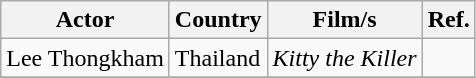<table class="wikitable">
<tr>
<th>Actor</th>
<th>Country</th>
<th>Film/s</th>
<th>Ref.</th>
</tr>
<tr>
<td>Lee Thongkham</td>
<td> Thailand</td>
<td><em>Kitty the Killer</em></td>
<td></td>
</tr>
<tr>
</tr>
</table>
